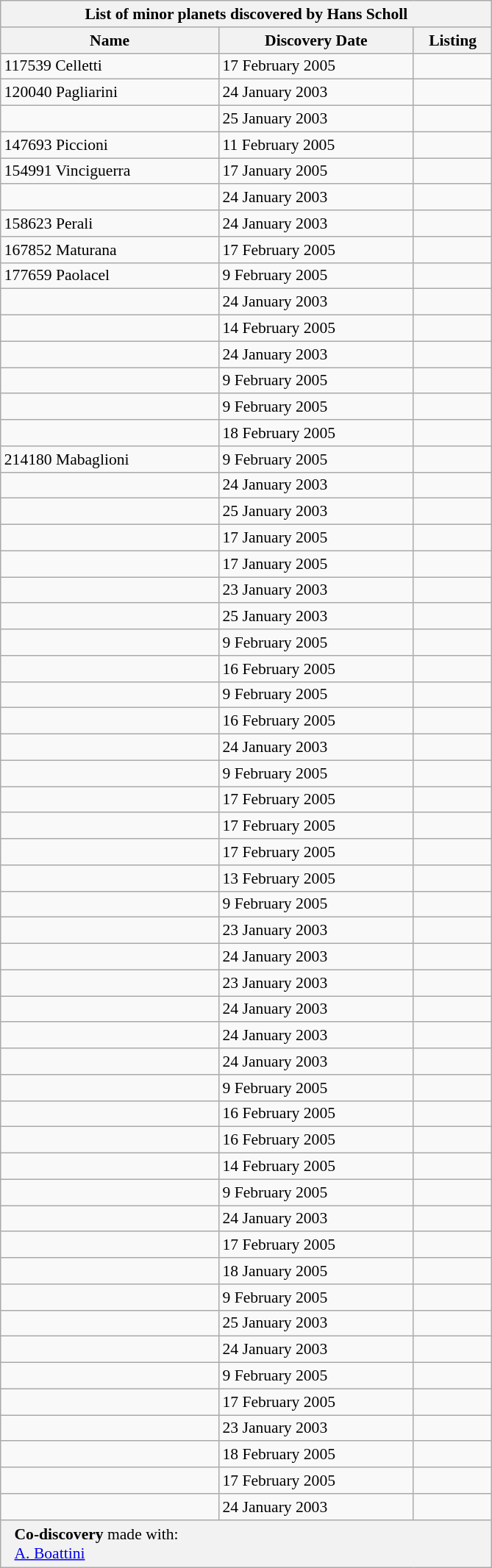<table class="wikitable collapsible" style="width:31em; display:inline-table; margin:8px; text-align:left; font-size: 90%;">
<tr>
<th colspan=3>List of minor planets discovered by Hans Scholl</th>
</tr>
<tr>
<th scope="col" style="width: 13.5em;">Name</th>
<th scope="col" style="width: 12em;">Discovery Date</th>
<th scope="col" style="width: 4.5em;">Listing</th>
</tr>
<tr>
<td>117539 Celletti</td>
<td>17 February 2005</td>
<td> </td>
</tr>
<tr>
<td>120040 Pagliarini</td>
<td>24 January 2003</td>
<td> </td>
</tr>
<tr>
<td></td>
<td>25 January 2003</td>
<td> </td>
</tr>
<tr>
<td>147693 Piccioni</td>
<td>11 February 2005</td>
<td> </td>
</tr>
<tr>
<td>154991 Vinciguerra</td>
<td>17 January 2005</td>
<td> </td>
</tr>
<tr>
<td></td>
<td>24 January 2003</td>
<td> </td>
</tr>
<tr>
<td>158623 Perali</td>
<td>24 January 2003</td>
<td> </td>
</tr>
<tr>
<td>167852 Maturana</td>
<td>17 February 2005</td>
<td> </td>
</tr>
<tr>
<td>177659 Paolacel</td>
<td>9 February 2005</td>
<td> </td>
</tr>
<tr>
<td></td>
<td>24 January 2003</td>
<td> </td>
</tr>
<tr>
<td></td>
<td>14 February 2005</td>
<td> </td>
</tr>
<tr>
<td></td>
<td>24 January 2003</td>
<td> </td>
</tr>
<tr>
<td></td>
<td>9 February 2005</td>
<td> </td>
</tr>
<tr>
<td></td>
<td>9 February 2005</td>
<td> </td>
</tr>
<tr>
<td></td>
<td>18 February 2005</td>
<td> </td>
</tr>
<tr>
<td>214180 Mabaglioni</td>
<td>9 February 2005</td>
<td> </td>
</tr>
<tr>
<td></td>
<td>24 January 2003</td>
<td> </td>
</tr>
<tr>
<td></td>
<td>25 January 2003</td>
<td> </td>
</tr>
<tr>
<td></td>
<td>17 January 2005</td>
<td> </td>
</tr>
<tr>
<td></td>
<td>17 January 2005</td>
<td> </td>
</tr>
<tr>
<td></td>
<td>23 January 2003</td>
<td> </td>
</tr>
<tr>
<td></td>
<td>25 January 2003</td>
<td> </td>
</tr>
<tr>
<td></td>
<td>9 February 2005</td>
<td> </td>
</tr>
<tr>
<td></td>
<td>16 February 2005</td>
<td> </td>
</tr>
<tr>
<td></td>
<td>9 February 2005</td>
<td> </td>
</tr>
<tr>
<td></td>
<td>16 February 2005</td>
<td> </td>
</tr>
<tr>
<td></td>
<td>24 January 2003</td>
<td> </td>
</tr>
<tr>
<td></td>
<td>9 February 2005</td>
<td> </td>
</tr>
<tr>
<td></td>
<td>17 February 2005</td>
<td> </td>
</tr>
<tr>
<td></td>
<td>17 February 2005</td>
<td> </td>
</tr>
<tr>
<td></td>
<td>17 February 2005</td>
<td> </td>
</tr>
<tr>
<td></td>
<td>13 February 2005</td>
<td> </td>
</tr>
<tr>
<td></td>
<td>9 February 2005</td>
<td> </td>
</tr>
<tr>
<td></td>
<td>23 January 2003</td>
<td> </td>
</tr>
<tr>
<td></td>
<td>24 January 2003</td>
<td> </td>
</tr>
<tr>
<td></td>
<td>23 January 2003</td>
<td> </td>
</tr>
<tr>
<td></td>
<td>24 January 2003</td>
<td> </td>
</tr>
<tr>
<td></td>
<td>24 January 2003</td>
<td> </td>
</tr>
<tr>
<td></td>
<td>24 January 2003</td>
<td> </td>
</tr>
<tr>
<td></td>
<td>9 February 2005</td>
<td> </td>
</tr>
<tr>
<td></td>
<td>16 February 2005</td>
<td> </td>
</tr>
<tr>
<td></td>
<td>16 February 2005</td>
<td> </td>
</tr>
<tr>
<td></td>
<td>14 February 2005</td>
<td> </td>
</tr>
<tr>
<td></td>
<td>9 February 2005</td>
<td> </td>
</tr>
<tr>
<td></td>
<td>24 January 2003</td>
<td> </td>
</tr>
<tr>
<td></td>
<td>17 February 2005</td>
<td> </td>
</tr>
<tr>
<td></td>
<td>18 January 2005</td>
<td> </td>
</tr>
<tr>
<td></td>
<td>9 February 2005</td>
<td> </td>
</tr>
<tr>
<td></td>
<td>25 January 2003</td>
<td> </td>
</tr>
<tr>
<td></td>
<td>24 January 2003</td>
<td> </td>
</tr>
<tr>
<td></td>
<td>9 February 2005</td>
<td> </td>
</tr>
<tr>
<td></td>
<td>17 February 2005</td>
<td> </td>
</tr>
<tr>
<td></td>
<td>23 January 2003</td>
<td> </td>
</tr>
<tr>
<td></td>
<td>18 February 2005</td>
<td> </td>
</tr>
<tr>
<td></td>
<td>17 February 2005</td>
<td> </td>
</tr>
<tr>
<td></td>
<td>24 January 2003</td>
<td> </td>
</tr>
<tr>
<th colspan=3 style="font-weight: normal; text-align: left; padding: 4px 12px;"><strong>Co-discovery</strong> made with:<br> <a href='#'>A. Boattini</a></th>
</tr>
</table>
